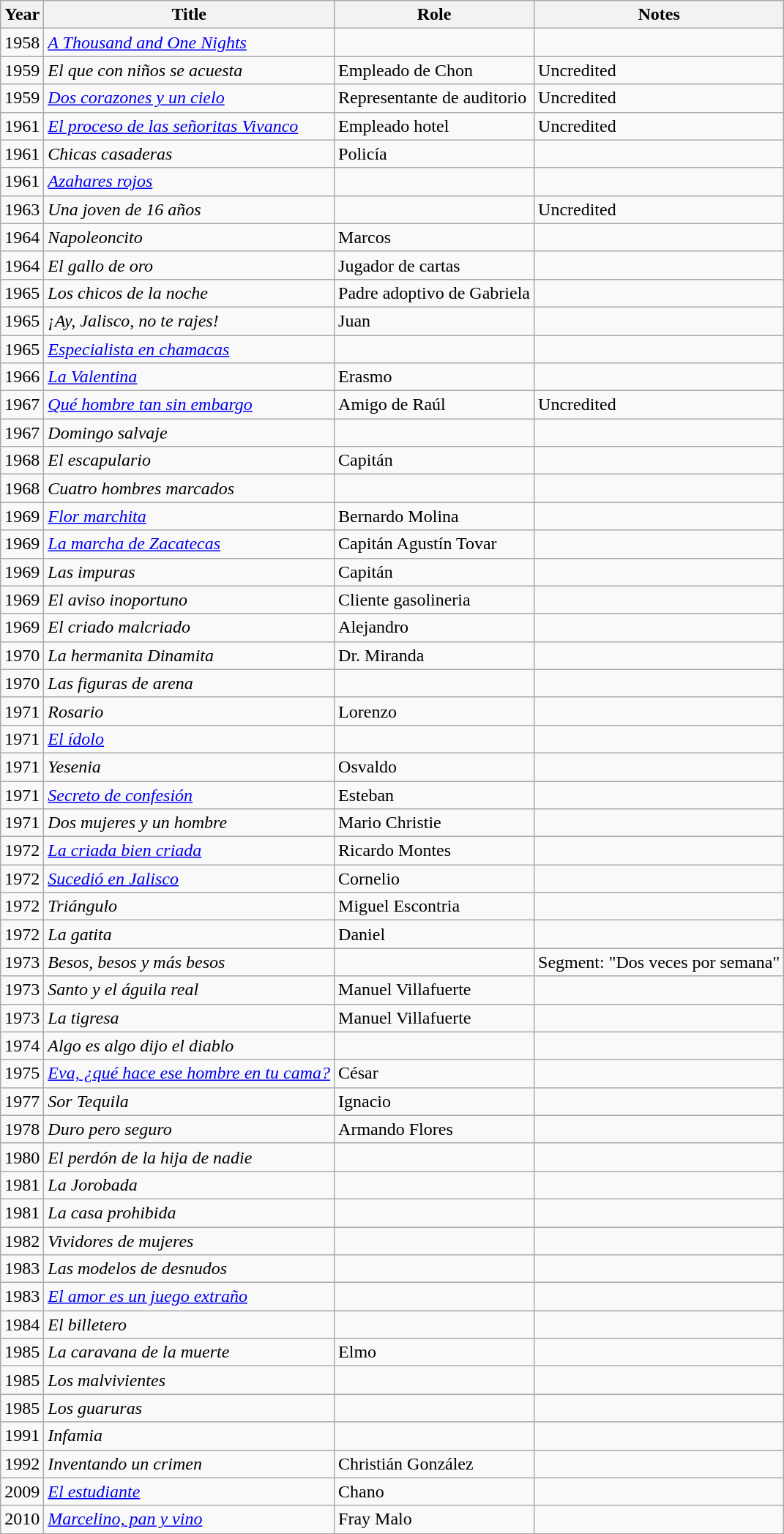<table class="wikitable sortable">
<tr>
<th>Year</th>
<th>Title</th>
<th>Role</th>
<th>Notes</th>
</tr>
<tr>
<td>1958</td>
<td><em><a href='#'>A Thousand and One Nights</a></em></td>
<td></td>
<td></td>
</tr>
<tr>
<td>1959</td>
<td><em>El que con niños se acuesta</em></td>
<td>Empleado de Chon</td>
<td>Uncredited</td>
</tr>
<tr>
<td>1959</td>
<td><em><a href='#'>Dos corazones y un cielo</a></em></td>
<td>Representante de auditorio</td>
<td>Uncredited</td>
</tr>
<tr>
<td>1961</td>
<td><em><a href='#'>El proceso de las señoritas Vivanco</a></em></td>
<td>Empleado hotel</td>
<td>Uncredited</td>
</tr>
<tr>
<td>1961</td>
<td><em>Chicas casaderas</em></td>
<td>Policía</td>
<td></td>
</tr>
<tr>
<td>1961</td>
<td><em><a href='#'>Azahares rojos</a></em></td>
<td></td>
<td></td>
</tr>
<tr>
<td>1963</td>
<td><em>Una joven de 16 años</em></td>
<td></td>
<td>Uncredited</td>
</tr>
<tr>
<td>1964</td>
<td><em>Napoleoncito</em></td>
<td>Marcos</td>
<td></td>
</tr>
<tr>
<td>1964</td>
<td><em>El gallo de oro</em></td>
<td>Jugador de cartas</td>
<td></td>
</tr>
<tr>
<td>1965</td>
<td><em>Los chicos de la noche</em></td>
<td>Padre adoptivo de Gabriela</td>
<td></td>
</tr>
<tr>
<td>1965</td>
<td><em>¡Ay, Jalisco, no te rajes!</em></td>
<td>Juan</td>
<td></td>
</tr>
<tr>
<td>1965</td>
<td><em><a href='#'>Especialista en chamacas</a></em></td>
<td></td>
<td></td>
</tr>
<tr>
<td>1966</td>
<td><em><a href='#'>La Valentina</a></em></td>
<td>Erasmo</td>
<td></td>
</tr>
<tr>
<td>1967</td>
<td><em><a href='#'>Qué hombre tan sin embargo</a></em></td>
<td>Amigo de Raúl</td>
<td>Uncredited</td>
</tr>
<tr>
<td>1967</td>
<td><em>Domingo salvaje</em></td>
<td></td>
<td></td>
</tr>
<tr>
<td>1968</td>
<td><em>El escapulario</em></td>
<td>Capitán</td>
<td></td>
</tr>
<tr>
<td>1968</td>
<td><em>Cuatro hombres marcados</em></td>
<td></td>
<td></td>
</tr>
<tr>
<td>1969</td>
<td><em><a href='#'>Flor marchita</a></em></td>
<td>Bernardo Molina</td>
<td></td>
</tr>
<tr>
<td>1969</td>
<td><em><a href='#'>La marcha de Zacatecas</a></em></td>
<td>Capitán Agustín Tovar</td>
<td></td>
</tr>
<tr>
<td>1969</td>
<td><em>Las impuras</em></td>
<td>Capitán</td>
<td></td>
</tr>
<tr>
<td>1969</td>
<td><em>El aviso inoportuno</em></td>
<td>Cliente gasolineria</td>
<td></td>
</tr>
<tr>
<td>1969</td>
<td><em>El criado malcriado</em></td>
<td>Alejandro</td>
<td></td>
</tr>
<tr>
<td>1970</td>
<td><em>La hermanita Dinamita</em></td>
<td>Dr. Miranda</td>
<td></td>
</tr>
<tr>
<td>1970</td>
<td><em>Las figuras de arena</em></td>
<td></td>
<td></td>
</tr>
<tr>
<td>1971</td>
<td><em>Rosario</em></td>
<td>Lorenzo</td>
<td></td>
</tr>
<tr>
<td>1971</td>
<td><em><a href='#'>El ídolo</a></em></td>
<td></td>
<td></td>
</tr>
<tr>
<td>1971</td>
<td><em>Yesenia</em></td>
<td>Osvaldo</td>
<td></td>
</tr>
<tr>
<td>1971</td>
<td><em><a href='#'>Secreto de confesión</a></em></td>
<td>Esteban</td>
<td></td>
</tr>
<tr>
<td>1971</td>
<td><em>Dos mujeres y un hombre</em></td>
<td>Mario Christie</td>
<td></td>
</tr>
<tr>
<td>1972</td>
<td><em><a href='#'>La criada bien criada</a></em></td>
<td>Ricardo Montes</td>
<td></td>
</tr>
<tr>
<td>1972</td>
<td><em><a href='#'>Sucedió en Jalisco</a></em></td>
<td>Cornelio</td>
<td></td>
</tr>
<tr>
<td>1972</td>
<td><em>Triángulo </em></td>
<td>Miguel Escontria</td>
<td></td>
</tr>
<tr>
<td>1972</td>
<td><em>La gatita </em></td>
<td>Daniel</td>
<td></td>
</tr>
<tr>
<td>1973</td>
<td><em>Besos, besos y más besos</em></td>
<td></td>
<td>Segment: "Dos veces por semana"</td>
</tr>
<tr>
<td>1973</td>
<td><em>Santo y el águila real</em></td>
<td>Manuel Villafuerte</td>
<td></td>
</tr>
<tr>
<td>1973</td>
<td><em>La tigresa</em></td>
<td>Manuel Villafuerte</td>
<td></td>
</tr>
<tr>
<td>1974</td>
<td><em>Algo es algo dijo el diablo</em></td>
<td></td>
<td></td>
</tr>
<tr>
<td>1975</td>
<td><em><a href='#'>Eva, ¿qué hace ese hombre en tu cama?</a></em></td>
<td>César</td>
<td></td>
</tr>
<tr>
<td>1977</td>
<td><em>Sor Tequila</em></td>
<td>Ignacio</td>
<td></td>
</tr>
<tr>
<td>1978</td>
<td><em>Duro pero seguro</em></td>
<td>Armando Flores</td>
<td></td>
</tr>
<tr>
<td>1980</td>
<td><em>El perdón de la hija de nadie</em></td>
<td></td>
<td></td>
</tr>
<tr>
<td>1981</td>
<td><em>La Jorobada</em></td>
<td></td>
<td></td>
</tr>
<tr>
<td>1981</td>
<td><em>La casa prohibida</em></td>
<td></td>
<td></td>
</tr>
<tr>
<td>1982</td>
<td><em>Vividores de mujeres</em></td>
<td></td>
<td></td>
</tr>
<tr>
<td>1983</td>
<td><em>Las modelos de desnudos</em></td>
<td></td>
<td></td>
</tr>
<tr>
<td>1983</td>
<td><em><a href='#'>El amor es un juego extraño</a></em></td>
<td></td>
<td></td>
</tr>
<tr>
<td>1984</td>
<td><em>El billetero</em></td>
<td></td>
<td></td>
</tr>
<tr>
<td>1985</td>
<td><em>La caravana de la muerte</em></td>
<td>Elmo</td>
<td></td>
</tr>
<tr>
<td>1985</td>
<td><em>Los malvivientes</em></td>
<td></td>
<td></td>
</tr>
<tr>
<td>1985</td>
<td><em>Los guaruras</em></td>
<td></td>
<td></td>
</tr>
<tr>
<td>1991</td>
<td><em>Infamia</em></td>
<td></td>
<td></td>
</tr>
<tr>
<td>1992</td>
<td><em>Inventando un crimen</em></td>
<td>Christián González</td>
<td></td>
</tr>
<tr>
<td>2009</td>
<td><em><a href='#'>El estudiante</a></em></td>
<td>Chano</td>
<td></td>
</tr>
<tr>
<td>2010</td>
<td><em><a href='#'>Marcelino, pan y vino</a></em></td>
<td>Fray Malo</td>
<td></td>
</tr>
<tr>
</tr>
</table>
